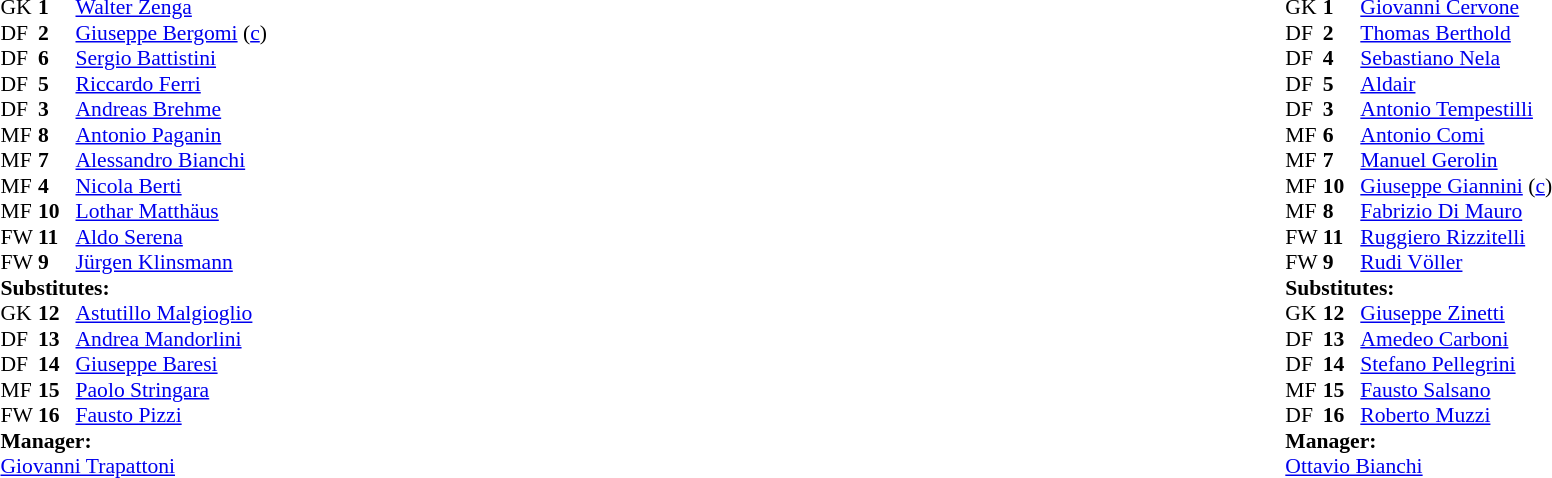<table width="100%">
<tr>
<td valign="top" width="50%"><br><table style="font-size: 90%" cellspacing="0" cellpadding="0">
<tr>
<th width=25></th>
<th width=25></th>
</tr>
<tr>
<td>GK</td>
<td><strong>1</strong></td>
<td> <a href='#'>Walter Zenga</a></td>
</tr>
<tr>
<td>DF</td>
<td><strong>2</strong></td>
<td> <a href='#'>Giuseppe Bergomi</a> (<a href='#'>c</a>)</td>
</tr>
<tr>
<td>DF</td>
<td><strong>6</strong></td>
<td> <a href='#'>Sergio Battistini</a></td>
</tr>
<tr>
<td>DF</td>
<td><strong>5</strong></td>
<td> <a href='#'>Riccardo Ferri</a></td>
</tr>
<tr>
<td>DF</td>
<td><strong>3</strong></td>
<td> <a href='#'>Andreas Brehme</a></td>
</tr>
<tr>
<td>MF</td>
<td><strong>8</strong></td>
<td> <a href='#'>Antonio Paganin</a></td>
<td></td>
<td></td>
</tr>
<tr>
<td>MF</td>
<td><strong>7</strong></td>
<td> <a href='#'>Alessandro Bianchi</a></td>
</tr>
<tr>
<td>MF</td>
<td><strong>4</strong></td>
<td> <a href='#'>Nicola Berti</a></td>
</tr>
<tr>
<td>MF</td>
<td><strong>10</strong></td>
<td> <a href='#'>Lothar Matthäus</a></td>
</tr>
<tr>
<td>FW</td>
<td><strong>11</strong></td>
<td> <a href='#'>Aldo Serena</a></td>
<td></td>
<td></td>
</tr>
<tr>
<td>FW</td>
<td><strong>9</strong></td>
<td> <a href='#'>Jürgen Klinsmann</a></td>
</tr>
<tr>
<td colspan=3><strong>Substitutes:</strong></td>
</tr>
<tr>
<td>GK</td>
<td><strong>12</strong></td>
<td> <a href='#'>Astutillo Malgioglio</a></td>
</tr>
<tr>
<td>DF</td>
<td><strong>13</strong></td>
<td> <a href='#'>Andrea Mandorlini</a></td>
</tr>
<tr>
<td>DF</td>
<td><strong>14</strong></td>
<td> <a href='#'>Giuseppe Baresi</a></td>
<td></td>
<td></td>
</tr>
<tr>
<td>MF</td>
<td><strong>15</strong></td>
<td> <a href='#'>Paolo Stringara</a></td>
</tr>
<tr>
<td>FW</td>
<td><strong>16</strong></td>
<td> <a href='#'>Fausto Pizzi</a></td>
<td></td>
<td></td>
</tr>
<tr>
<td colspan=3><strong>Manager:</strong></td>
</tr>
<tr>
<td colspan=4> <a href='#'>Giovanni Trapattoni</a></td>
</tr>
</table>
</td>
<td valign="top"></td>
<td valign="top" width="50%"><br><table style="font-size:90%" cellspacing="0" cellpadding="0" align=center>
<tr>
<th width=25></th>
<th width=25></th>
</tr>
<tr>
<td>GK</td>
<td><strong>1</strong></td>
<td> <a href='#'>Giovanni Cervone</a></td>
</tr>
<tr>
<td>DF</td>
<td><strong>2</strong></td>
<td> <a href='#'>Thomas Berthold</a></td>
</tr>
<tr>
<td>DF</td>
<td><strong>4</strong></td>
<td> <a href='#'>Sebastiano Nela</a></td>
</tr>
<tr>
<td>DF</td>
<td><strong>5</strong></td>
<td> <a href='#'>Aldair</a></td>
<td></td>
<td></td>
</tr>
<tr>
<td>DF</td>
<td><strong>3</strong></td>
<td> <a href='#'>Antonio Tempestilli</a></td>
</tr>
<tr>
<td>MF</td>
<td><strong>6</strong></td>
<td> <a href='#'>Antonio Comi</a></td>
<td></td>
<td></td>
</tr>
<tr>
<td>MF</td>
<td><strong>7</strong></td>
<td> <a href='#'>Manuel Gerolin</a></td>
</tr>
<tr>
<td>MF</td>
<td><strong>10</strong></td>
<td> <a href='#'>Giuseppe Giannini</a> (<a href='#'>c</a>)</td>
</tr>
<tr>
<td>MF</td>
<td><strong>8</strong></td>
<td> <a href='#'>Fabrizio Di Mauro</a></td>
</tr>
<tr>
<td>FW</td>
<td><strong>11</strong></td>
<td> <a href='#'>Ruggiero Rizzitelli</a></td>
</tr>
<tr>
<td>FW</td>
<td><strong>9</strong></td>
<td> <a href='#'>Rudi Völler</a></td>
</tr>
<tr>
<td colspan=3><strong>Substitutes:</strong></td>
</tr>
<tr>
<td>GK</td>
<td><strong>12</strong></td>
<td> <a href='#'>Giuseppe Zinetti</a></td>
</tr>
<tr>
<td>DF</td>
<td><strong>13</strong></td>
<td> <a href='#'>Amedeo Carboni</a></td>
<td></td>
<td></td>
</tr>
<tr>
<td>DF</td>
<td><strong>14</strong></td>
<td> <a href='#'>Stefano Pellegrini</a></td>
</tr>
<tr>
<td>MF</td>
<td><strong>15</strong></td>
<td> <a href='#'>Fausto Salsano</a></td>
</tr>
<tr>
<td>DF</td>
<td><strong>16</strong></td>
<td> <a href='#'>Roberto Muzzi</a></td>
<td></td>
<td></td>
</tr>
<tr>
<td colspan=3><strong>Manager:</strong></td>
</tr>
<tr>
<td colspan=4> <a href='#'>Ottavio Bianchi</a></td>
</tr>
</table>
</td>
</tr>
</table>
